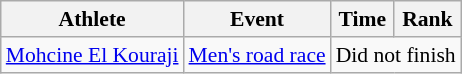<table class=wikitable style=font-size:90%;text-align:center>
<tr>
<th>Athlete</th>
<th>Event</th>
<th>Time</th>
<th>Rank</th>
</tr>
<tr>
<td align=left><a href='#'>Mohcine El Kouraji</a></td>
<td align=left><a href='#'>Men's road race</a></td>
<td colspan=2>Did not finish</td>
</tr>
</table>
